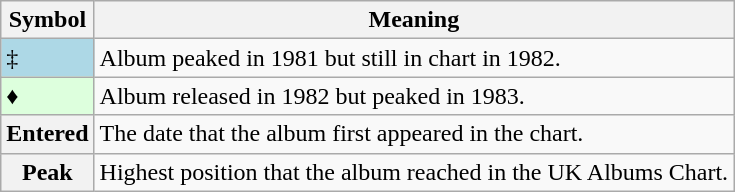<table Class="wikitable">
<tr>
<th>Symbol</th>
<th>Meaning</th>
</tr>
<tr>
<td bgcolor=lightblue>‡</td>
<td>Album peaked in 1981 but still in chart in 1982.</td>
</tr>
<tr>
<td bgcolor=#DDFFDD>♦</td>
<td>Album released in 1982 but peaked in 1983.</td>
</tr>
<tr>
<th>Entered</th>
<td>The date that the album first appeared in the chart.</td>
</tr>
<tr>
<th>Peak</th>
<td>Highest position that the album reached in the UK Albums Chart.</td>
</tr>
</table>
